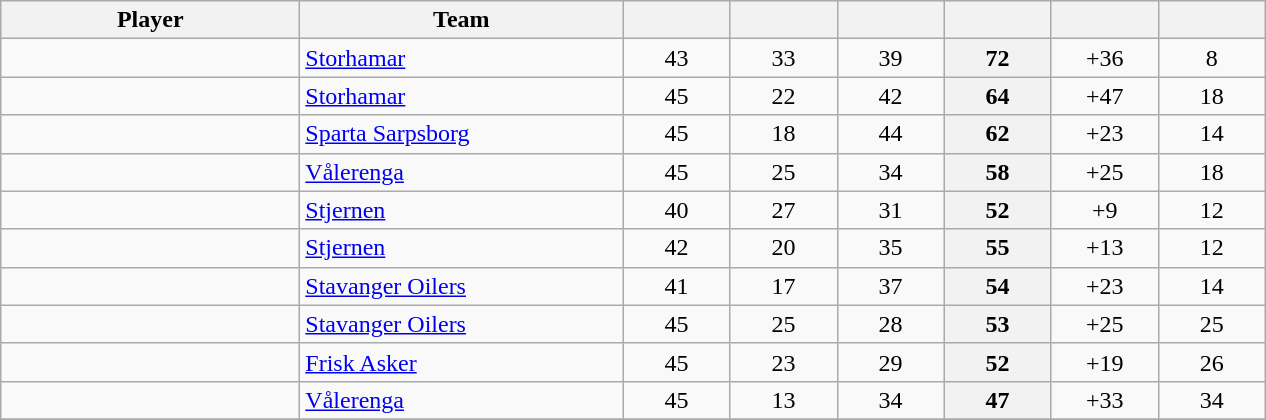<table class="wikitable sortable" style="text-align: center">
<tr>
<th style="width: 12em;">Player</th>
<th style="width: 13em;">Team</th>
<th style="width: 4em;"></th>
<th style="width: 4em;"></th>
<th style="width: 4em;"></th>
<th style="width: 4em;"></th>
<th data-sort-type="number" style="width: 4em;"></th>
<th style="width: 4em;"></th>
</tr>
<tr>
<td style="text-align:left;"></td>
<td style="text-align:left;"><a href='#'>Storhamar</a></td>
<td>43</td>
<td>33</td>
<td>39</td>
<th>72</th>
<td>+36</td>
<td>8</td>
</tr>
<tr>
<td style="text-align:left;"></td>
<td style="text-align:left;"><a href='#'>Storhamar</a></td>
<td>45</td>
<td>22</td>
<td>42</td>
<th>64</th>
<td>+47</td>
<td>18</td>
</tr>
<tr>
<td style="text-align:left;"></td>
<td style="text-align:left;"><a href='#'>Sparta Sarpsborg</a></td>
<td>45</td>
<td>18</td>
<td>44</td>
<th>62</th>
<td>+23</td>
<td>14</td>
</tr>
<tr>
<td style="text-align:left;"></td>
<td style="text-align:left;"><a href='#'>Vålerenga</a></td>
<td>45</td>
<td>25</td>
<td>34</td>
<th>58</th>
<td>+25</td>
<td>18</td>
</tr>
<tr>
<td style="text-align:left;"></td>
<td style="text-align:left;"><a href='#'>Stjernen</a></td>
<td>40</td>
<td>27</td>
<td>31</td>
<th>52</th>
<td>+9</td>
<td>12</td>
</tr>
<tr>
<td style="text-align:left;"></td>
<td style="text-align:left;"><a href='#'>Stjernen</a></td>
<td>42</td>
<td>20</td>
<td>35</td>
<th>55</th>
<td>+13</td>
<td>12</td>
</tr>
<tr>
<td style="text-align:left;"></td>
<td style="text-align:left;"><a href='#'>Stavanger Oilers</a></td>
<td>41</td>
<td>17</td>
<td>37</td>
<th>54</th>
<td>+23</td>
<td>14</td>
</tr>
<tr>
<td style="text-align:left;"></td>
<td style="text-align:left;"><a href='#'>Stavanger Oilers</a></td>
<td>45</td>
<td>25</td>
<td>28</td>
<th>53</th>
<td>+25</td>
<td>25</td>
</tr>
<tr>
<td style="text-align:left;"></td>
<td style="text-align:left;"><a href='#'>Frisk Asker</a></td>
<td>45</td>
<td>23</td>
<td>29</td>
<th>52</th>
<td>+19</td>
<td>26</td>
</tr>
<tr>
<td style="text-align:left;"></td>
<td style="text-align:left;"><a href='#'>Vålerenga</a></td>
<td>45</td>
<td>13</td>
<td>34</td>
<th>47</th>
<td>+33</td>
<td>34</td>
</tr>
<tr>
</tr>
</table>
